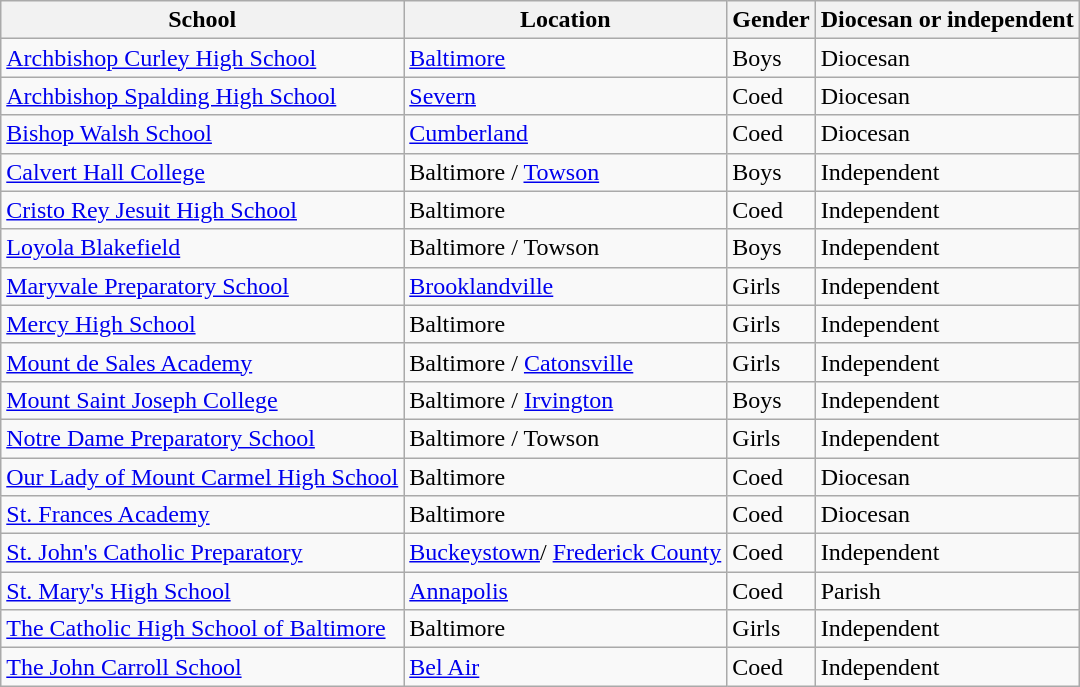<table class="wikitable">
<tr>
<th>School</th>
<th>Location</th>
<th>Gender</th>
<th>Diocesan or independent</th>
</tr>
<tr>
<td><a href='#'>Archbishop Curley High School</a></td>
<td><a href='#'>Baltimore</a></td>
<td>Boys</td>
<td>Diocesan</td>
</tr>
<tr>
<td><a href='#'>Archbishop Spalding High School</a></td>
<td><a href='#'>Severn</a></td>
<td>Coed</td>
<td>Diocesan</td>
</tr>
<tr>
<td><a href='#'>Bishop Walsh School</a></td>
<td><a href='#'>Cumberland</a></td>
<td>Coed</td>
<td>Diocesan</td>
</tr>
<tr>
<td><a href='#'>Calvert Hall College</a></td>
<td>Baltimore / <a href='#'>Towson</a></td>
<td>Boys</td>
<td>Independent</td>
</tr>
<tr>
<td><a href='#'>Cristo Rey Jesuit High School</a></td>
<td>Baltimore</td>
<td>Coed</td>
<td>Independent</td>
</tr>
<tr>
<td><a href='#'>Loyola Blakefield</a></td>
<td>Baltimore / Towson</td>
<td>Boys</td>
<td>Independent</td>
</tr>
<tr>
<td><a href='#'>Maryvale Preparatory School</a></td>
<td><a href='#'>Brooklandville</a></td>
<td>Girls</td>
<td>Independent</td>
</tr>
<tr>
<td><a href='#'>Mercy High School</a></td>
<td>Baltimore</td>
<td>Girls</td>
<td>Independent</td>
</tr>
<tr>
<td><a href='#'>Mount de Sales Academy</a></td>
<td>Baltimore / <a href='#'>Catonsville</a></td>
<td>Girls</td>
<td>Independent</td>
</tr>
<tr>
<td><a href='#'>Mount Saint Joseph College</a></td>
<td>Baltimore / <a href='#'>Irvington</a></td>
<td>Boys</td>
<td>Independent</td>
</tr>
<tr>
<td><a href='#'>Notre Dame Preparatory School</a></td>
<td>Baltimore / Towson</td>
<td>Girls</td>
<td>Independent</td>
</tr>
<tr>
<td><a href='#'>Our Lady of Mount Carmel High School</a></td>
<td>Baltimore</td>
<td>Coed</td>
<td>Diocesan</td>
</tr>
<tr>
<td><a href='#'>St. Frances Academy</a></td>
<td>Baltimore</td>
<td>Coed</td>
<td>Diocesan</td>
</tr>
<tr>
<td><a href='#'>St. John's Catholic Preparatory</a></td>
<td><a href='#'>Buckeystown</a>/ <a href='#'>Frederick County</a></td>
<td>Coed</td>
<td>Independent</td>
</tr>
<tr>
<td><a href='#'>St. Mary's High School</a></td>
<td><a href='#'>Annapolis</a></td>
<td>Coed</td>
<td>Parish</td>
</tr>
<tr>
<td><a href='#'>The Catholic High School of Baltimore</a></td>
<td>Baltimore</td>
<td>Girls</td>
<td>Independent</td>
</tr>
<tr>
<td><a href='#'>The John Carroll School</a></td>
<td><a href='#'>Bel Air</a></td>
<td>Coed</td>
<td>Independent</td>
</tr>
</table>
